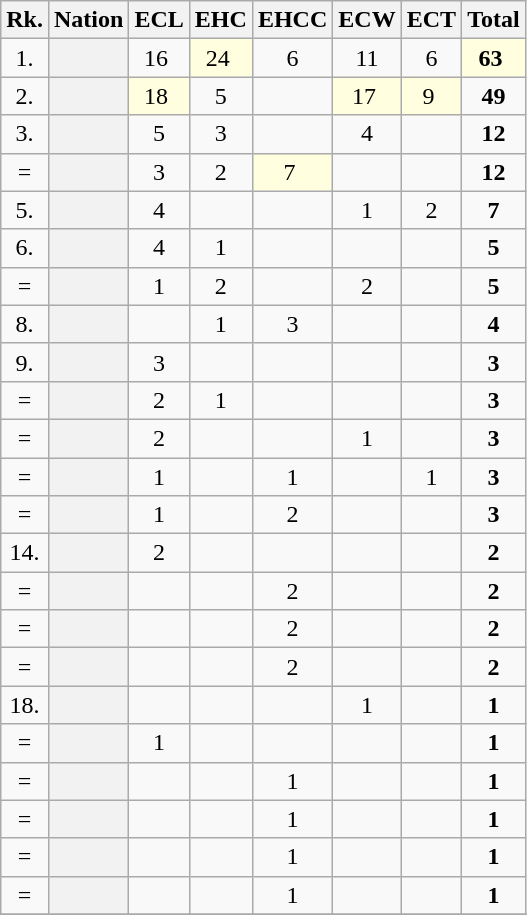<table class="sortable plainrowheaders wikitable">
<tr>
<th scope="col">Rk.</th>
<th scope="col">Nation</th>
<th scope="col">ECL</th>
<th scope="col">EHC</th>
<th scope="col">EHCC</th>
<th scope="col">ECW</th>
<th scope="col">ECT</th>
<th scope="col">Total</th>
</tr>
<tr>
<td align=center>1.</td>
<th scope=row align="left"></th>
<td align=center>16 </td>
<td style="text-align:center; background:#ffffe0;">24 </td>
<td align=center>6</td>
<td align=center>11</td>
<td align=center>6</td>
<td style="text-align:center; background:#ffffe0;"><strong>63</strong> </td>
</tr>
<tr>
<td align=center>2.</td>
<th scope=row align="left"></th>
<td style="text-align:center; background:#ffffe0;">18 </td>
<td align=center>5</td>
<td align=center></td>
<td style="text-align:center; background:#ffffe0;">17 </td>
<td style="text-align:center; background:#ffffe0;">9 </td>
<td align=center><strong>49</strong></td>
</tr>
<tr>
<td align=center>3.</td>
<th scope=row align="left"></th>
<td align=center>5</td>
<td align=center>3</td>
<td align=center></td>
<td align=center>4</td>
<td align=center></td>
<td align=center><strong>12</strong></td>
</tr>
<tr>
<td align=center>=</td>
<th scope=row align="left"></th>
<td align=center>3</td>
<td align=center>2</td>
<td style="text-align:center; background:#ffffe0;">7 </td>
<td align=center></td>
<td align=center></td>
<td align=center><strong> 12</strong></td>
</tr>
<tr>
<td align=center>5.</td>
<th scope=row align="left"></th>
<td align=center>4</td>
<td align=center></td>
<td align=center></td>
<td align=center>1</td>
<td align=center>2</td>
<td align=center><strong>7</strong></td>
</tr>
<tr>
<td align=center>6.</td>
<th scope=row align="left"></th>
<td align=center>4</td>
<td align=center>1</td>
<td align=center></td>
<td align=center></td>
<td align=center></td>
<td align=center><strong>5</strong></td>
</tr>
<tr>
<td align=center>=</td>
<th scope=row align="left"></th>
<td align=center>1</td>
<td align=center>2</td>
<td align=center></td>
<td align=center>2</td>
<td align=center></td>
<td align=center><strong>5</strong></td>
</tr>
<tr>
<td align=center>8.</td>
<th scope=row align="left"></th>
<td align=center></td>
<td align=center>1</td>
<td align=center>3</td>
<td align=center></td>
<td align=center></td>
<td align=center><strong> 4</strong></td>
</tr>
<tr>
<td align=center>9.</td>
<th scope=row align="left"></th>
<td align=center>3</td>
<td align=center></td>
<td align=center></td>
<td align=center></td>
<td align=center></td>
<td align=center><strong> 3</strong></td>
</tr>
<tr>
<td align=center>=</td>
<th scope=row align="left"></th>
<td align=center>2</td>
<td align=center>1</td>
<td align=center></td>
<td align=center></td>
<td align=center></td>
<td align=center><strong> 3</strong></td>
</tr>
<tr>
<td align=center>=</td>
<th scope=row align="left"></th>
<td align=center>2</td>
<td align=center></td>
<td align=center></td>
<td align=center>1</td>
<td align=center></td>
<td align=center><strong> 3</strong></td>
</tr>
<tr>
<td align=center>=</td>
<th scope=row align="left"></th>
<td align=center>1</td>
<td align=center></td>
<td align=center>1</td>
<td align=center></td>
<td align=center>1</td>
<td align=center><strong>3</strong></td>
</tr>
<tr>
<td align=center>=</td>
<th scope=row align="left"></th>
<td align=center>1</td>
<td align=center></td>
<td align=center>2</td>
<td align=center></td>
<td align=center></td>
<td align=center><strong> 3</strong></td>
</tr>
<tr>
<td align=center>14.</td>
<th scope=row align="left"></th>
<td align=center>2</td>
<td align=center></td>
<td align=center></td>
<td align=center></td>
<td align=center></td>
<td align=center><strong> 2</strong></td>
</tr>
<tr>
<td align=center>=</td>
<th scope=row align="left"></th>
<td align=center></td>
<td align=center></td>
<td align=center>2</td>
<td align=center></td>
<td align=center></td>
<td align=center><strong> 2</strong></td>
</tr>
<tr>
<td align=center>=</td>
<th scope=row align="left"></th>
<td align=center></td>
<td align=center></td>
<td align=center>2</td>
<td align=center></td>
<td align=center></td>
<td align=center><strong>2</strong></td>
</tr>
<tr>
<td align=center>=</td>
<th scope=row align="left"></th>
<td align=center></td>
<td align=center></td>
<td align=center>2</td>
<td align=center></td>
<td align=center></td>
<td align=center><strong> 2</strong></td>
</tr>
<tr>
<td align=center>18.</td>
<th scope=row align="left"></th>
<td align=center></td>
<td align=center></td>
<td align=center></td>
<td align=center>1</td>
<td align=center></td>
<td align=center><strong> 1</strong></td>
</tr>
<tr>
<td align=center>=</td>
<th scope=row align="left"></th>
<td align=center>1</td>
<td align=center></td>
<td align=center></td>
<td align=center></td>
<td align=center></td>
<td align=center><strong> 1</strong></td>
</tr>
<tr>
<td align=center>=</td>
<th scope=row align="left"></th>
<td align=center></td>
<td align=center></td>
<td align=center>1</td>
<td align=center></td>
<td align=center></td>
<td align=center><strong>1</strong></td>
</tr>
<tr>
<td align=center>=</td>
<th scope=row align="left"></th>
<td align=center></td>
<td align=center></td>
<td align=center>1</td>
<td align=center></td>
<td align=center></td>
<td align=center><strong> 1</strong></td>
</tr>
<tr>
<td align=center>=</td>
<th scope=row align="left"></th>
<td align=center></td>
<td align=center></td>
<td align=center>1</td>
<td align=center></td>
<td align=center></td>
<td align=center><strong> 1</strong></td>
</tr>
<tr>
<td align=center>=</td>
<th scope=row align="left"></th>
<td align=center></td>
<td align=center></td>
<td align=center>1</td>
<td align=center></td>
<td align=center></td>
<td align=center><strong> 1</strong></td>
</tr>
<tr>
</tr>
</table>
